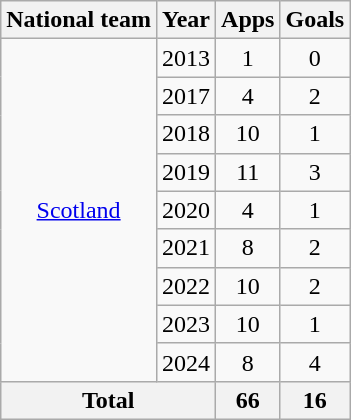<table class="wikitable" style="text-align:center">
<tr>
<th>National team</th>
<th>Year</th>
<th>Apps</th>
<th>Goals</th>
</tr>
<tr>
<td rowspan="9"><a href='#'>Scotland</a></td>
<td>2013</td>
<td>1</td>
<td>0</td>
</tr>
<tr>
<td>2017</td>
<td>4</td>
<td>2</td>
</tr>
<tr>
<td>2018</td>
<td>10</td>
<td>1</td>
</tr>
<tr>
<td>2019</td>
<td>11</td>
<td>3</td>
</tr>
<tr>
<td>2020</td>
<td>4</td>
<td>1</td>
</tr>
<tr>
<td>2021</td>
<td>8</td>
<td>2</td>
</tr>
<tr>
<td>2022</td>
<td>10</td>
<td>2</td>
</tr>
<tr>
<td>2023</td>
<td>10</td>
<td>1</td>
</tr>
<tr>
<td>2024</td>
<td>8</td>
<td>4</td>
</tr>
<tr>
<th colspan=2>Total</th>
<th>66</th>
<th>16</th>
</tr>
</table>
